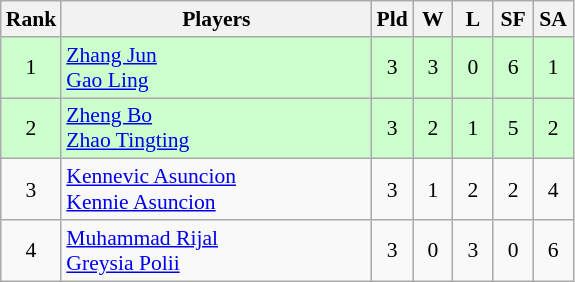<table class="wikitable" style="font-size:90%; text-align:center">
<tr>
<th width="20">Rank</th>
<th width="200">Players</th>
<th width="20">Pld</th>
<th width="20">W</th>
<th width="20">L</th>
<th width="20">SF</th>
<th width="20">SA</th>
</tr>
<tr bgcolor="#ccffcc">
<td>1</td>
<td align="left"> <a href='#'>Zhang Jun</a><br> <a href='#'>Gao Ling</a></td>
<td>3</td>
<td>3</td>
<td>0</td>
<td>6</td>
<td>1</td>
</tr>
<tr bgcolor="#ccffcc">
<td>2</td>
<td align="left"> <a href='#'>Zheng Bo</a><br> <a href='#'>Zhao Tingting</a></td>
<td>3</td>
<td>2</td>
<td>1</td>
<td>5</td>
<td>2</td>
</tr>
<tr>
<td>3</td>
<td align="left"> <a href='#'>Kennevic Asuncion</a><br> <a href='#'>Kennie Asuncion</a></td>
<td>3</td>
<td>1</td>
<td>2</td>
<td>2</td>
<td>4</td>
</tr>
<tr>
<td>4</td>
<td align="left"> <a href='#'>Muhammad Rijal</a><br> <a href='#'>Greysia Polii</a></td>
<td>3</td>
<td>0</td>
<td>3</td>
<td>0</td>
<td>6</td>
</tr>
</table>
